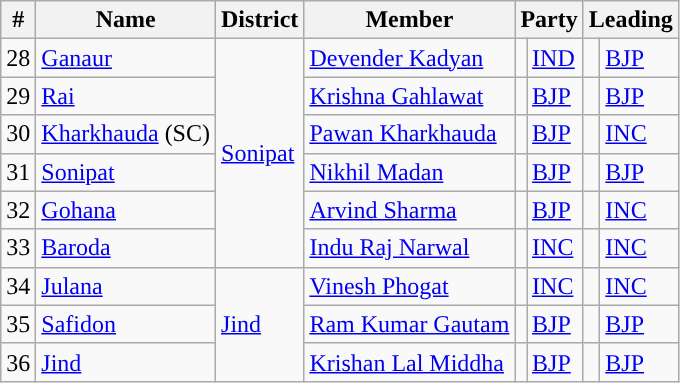<table class="wikitable">
<tr>
<th>#</th>
<th>Name</th>
<th>District</th>
<th>Member</th>
<th colspan="2">Party</th>
<th colspan="2">Leading<br></th>
</tr>
<tr>
<td>28</td>
<td><a href='#'>Ganaur</a></td>
<td rowspan="6"><a href='#'>Sonipat</a></td>
<td><a href='#'>Devender Kadyan</a></td>
<td style="background-color: "></td>
<td><a href='#'>IND</a></td>
<td style="background-color: "></td>
<td><a href='#'>BJP</a></td>
</tr>
<tr>
<td>29</td>
<td><a href='#'>Rai</a></td>
<td><a href='#'>Krishna Gahlawat</a></td>
<td style="background-color: "></td>
<td><a href='#'>BJP</a></td>
<td style="background-color: "></td>
<td><a href='#'>BJP</a></td>
</tr>
<tr>
<td>30</td>
<td><a href='#'>Kharkhauda</a> (SC)</td>
<td><a href='#'>Pawan Kharkhauda</a></td>
<td style="background-color: "></td>
<td><a href='#'>BJP</a></td>
<td style="background-color: "></td>
<td><a href='#'>INC</a></td>
</tr>
<tr>
<td>31</td>
<td><a href='#'>Sonipat</a></td>
<td><a href='#'>Nikhil Madan</a></td>
<td style="background-color: "></td>
<td><a href='#'>BJP</a></td>
<td style="background-color: "></td>
<td><a href='#'>BJP</a></td>
</tr>
<tr>
<td>32</td>
<td><a href='#'>Gohana</a></td>
<td><a href='#'>Arvind Sharma</a></td>
<td style="background-color: "></td>
<td><a href='#'>BJP</a></td>
<td style="background-color: "></td>
<td><a href='#'>INC</a></td>
</tr>
<tr>
<td>33</td>
<td><a href='#'>Baroda</a></td>
<td><a href='#'>Indu Raj Narwal</a></td>
<td style="background-color: "></td>
<td><a href='#'>INC</a></td>
<td style="background-color: "></td>
<td><a href='#'>INC</a></td>
</tr>
<tr>
<td>34</td>
<td><a href='#'>Julana</a></td>
<td rowspan="3"><a href='#'>Jind</a></td>
<td><a href='#'>Vinesh Phogat</a></td>
<td style="background-color: "></td>
<td><a href='#'>INC</a></td>
<td style="background-color: "></td>
<td><a href='#'>INC</a></td>
</tr>
<tr>
<td>35</td>
<td><a href='#'>Safidon</a></td>
<td><a href='#'>Ram Kumar Gautam</a></td>
<td style="background-color: "></td>
<td><a href='#'>BJP</a></td>
<td style="background-color: "></td>
<td><a href='#'>BJP</a></td>
</tr>
<tr>
<td>36</td>
<td><a href='#'>Jind</a></td>
<td><a href='#'>Krishan Lal Middha</a></td>
<td style="background-color: "></td>
<td><a href='#'>BJP</a></td>
<td style="background-color: "></td>
<td><a href='#'>BJP</a></td>
</tr>
</table>
